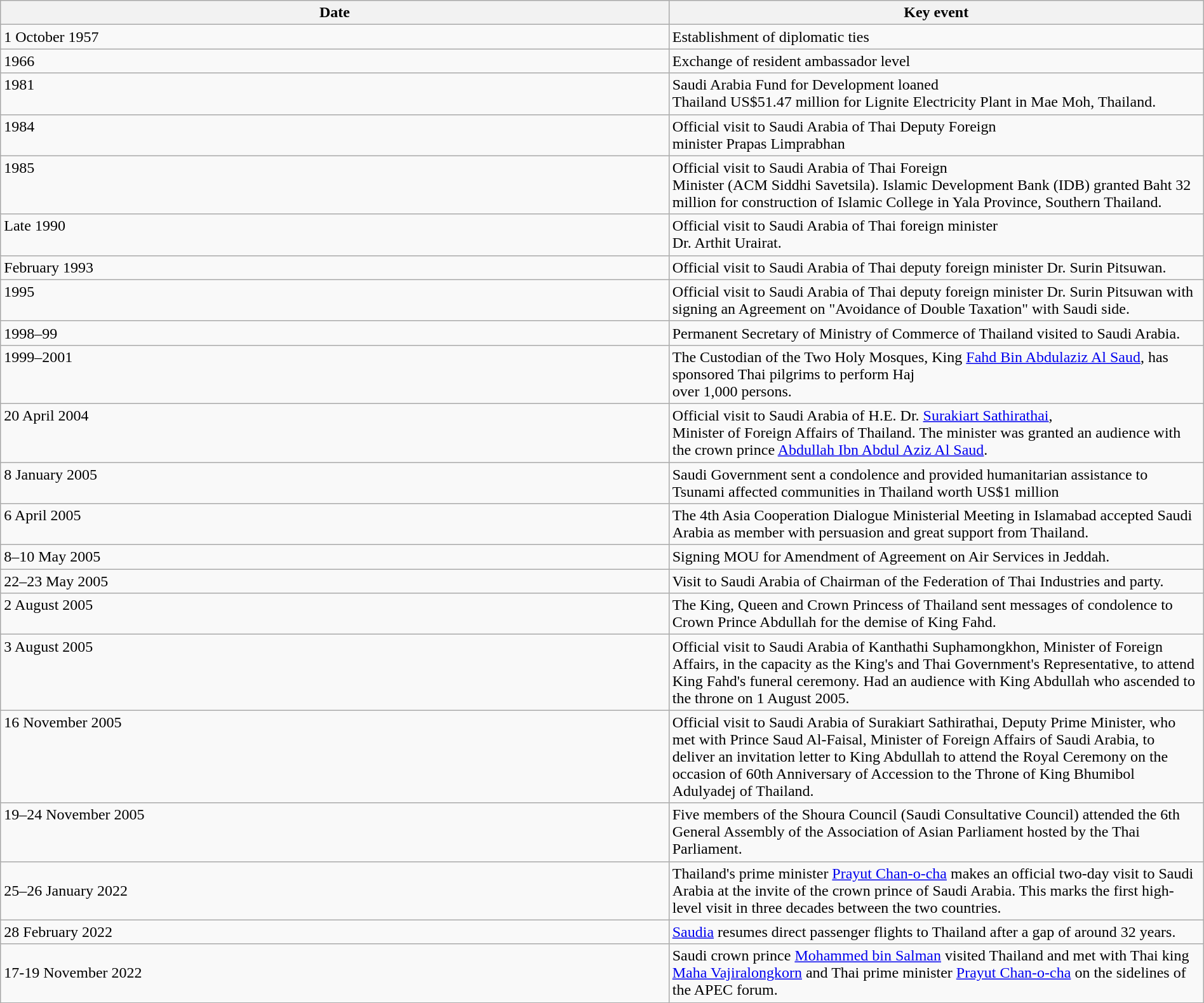<table class="wikitable sortable" style="width:100%; margin:auto;">
<tr>
<th style="width:15%;">Date</th>
<th style="width:12%;">Key event</th>
</tr>
<tr valign="top">
<td> 1 October 1957</td>
<td>Establishment of diplomatic ties</td>
</tr>
<tr valign="top">
<td> 1966</td>
<td>Exchange of resident ambassador level</td>
</tr>
<tr valign="top">
<td> 1981</td>
<td>Saudi Arabia Fund for Development loaned<br>Thailand US$51.47 million for Lignite Electricity Plant in Mae Moh, Thailand.</td>
</tr>
<tr valign="top">
<td> 1984</td>
<td>Official visit to Saudi Arabia of Thai Deputy Foreign<br>minister Prapas Limprabhan</td>
</tr>
<tr valign="top">
<td> 1985</td>
<td>Official visit to Saudi Arabia of Thai Foreign<br>Minister (ACM Siddhi Savetsila). 	
Islamic Development Bank (IDB) granted Baht 32 million for construction of Islamic College in Yala Province, Southern Thailand.</td>
</tr>
<tr valign="top">
<td>  Late 1990</td>
<td>Official visit to Saudi Arabia of Thai foreign minister<br>Dr. Arthit Urairat.</td>
</tr>
<tr valign="top">
<td>   February 1993</td>
<td>Official visit to Saudi Arabia of Thai deputy foreign minister Dr. Surin Pitsuwan.</td>
</tr>
<tr valign="top">
<td>  1995</td>
<td>Official visit to Saudi Arabia of Thai deputy foreign minister Dr. Surin Pitsuwan with signing an Agreement on "Avoidance of Double Taxation" with Saudi side.</td>
</tr>
<tr valign="top">
<td>  1998–99</td>
<td>Permanent Secretary of Ministry of Commerce of Thailand visited to Saudi Arabia.</td>
</tr>
<tr valign="top">
<td>  1999–2001</td>
<td>The Custodian of the Two Holy Mosques, King <a href='#'>Fahd Bin Abdulaziz Al Saud</a>, has sponsored Thai pilgrims to perform Haj<br>over 1,000 persons.</td>
</tr>
<tr valign="top">
<td>  20 April 2004</td>
<td>Official visit to Saudi Arabia of H.E. Dr. <a href='#'>Surakiart Sathirathai</a>,<br>Minister of Foreign Affairs of Thailand. The minister was granted an audience with the crown prince <a href='#'>Abdullah Ibn Abdul Aziz Al Saud</a>.</td>
</tr>
<tr valign="top">
<td>  8 January 2005</td>
<td>Saudi Government sent a condolence and provided humanitarian assistance to Tsunami affected communities in Thailand worth US$1 million</td>
</tr>
<tr valign="top">
<td>  6 April 2005</td>
<td>The 4th Asia Cooperation Dialogue Ministerial Meeting in Islamabad accepted Saudi Arabia as member with persuasion and great support from Thailand.</td>
</tr>
<tr valign="top">
<td>  8–10 May 2005</td>
<td>Signing MOU for Amendment of Agreement on Air Services in Jeddah.</td>
</tr>
<tr valign="top">
<td>  22–23 May 2005</td>
<td>Visit to Saudi Arabia of Chairman of the Federation of Thai Industries and party.</td>
</tr>
<tr valign="top">
<td>  2 August 2005</td>
<td>The King, Queen and Crown Princess of Thailand sent messages of condolence to Crown Prince Abdullah for the demise of King Fahd.</td>
</tr>
<tr valign="top">
<td>  3 August 2005</td>
<td>Official visit to Saudi Arabia of Kanthathi Suphamongkhon, Minister of Foreign Affairs, in the capacity as the King's and Thai Government's Representative, to attend King Fahd's funeral ceremony. Had an audience with King Abdullah who ascended to the throne on 1 August 2005.</td>
</tr>
<tr valign="top">
<td>  16 November 2005</td>
<td>Official visit to Saudi Arabia of Surakiart Sathirathai, Deputy Prime Minister, who met with Prince Saud Al-Faisal, Minister of Foreign Affairs of Saudi Arabia, to deliver an invitation letter to King Abdullah to attend the Royal Ceremony on the occasion of 60th Anniversary of Accession to the Throne of King Bhumibol Adulyadej of Thailand.</td>
</tr>
<tr valign="top">
<td>  19–24 November 2005</td>
<td>Five members of the Shoura Council (Saudi Consultative Council) attended the 6th General Assembly of the Association of Asian Parliament hosted by the Thai Parliament.</td>
</tr>
<tr>
<td>25–26 January 2022</td>
<td>Thailand's prime minister <a href='#'>Prayut Chan-o-cha</a> makes an official two-day visit to Saudi Arabia at the invite of the crown prince of Saudi Arabia. This marks the first high-level visit in three decades between the two countries.</td>
</tr>
<tr>
<td>28 February 2022</td>
<td><a href='#'>Saudia</a> resumes direct passenger flights to Thailand after a gap of around 32 years.</td>
</tr>
<tr>
<td>17-19 November 2022</td>
<td>Saudi crown prince <a href='#'>Mohammed bin Salman</a> visited Thailand and met with Thai king <a href='#'>Maha Vajiralongkorn</a> and Thai prime minister <a href='#'>Prayut Chan-o-cha</a> on the sidelines of the APEC forum.</td>
</tr>
</table>
